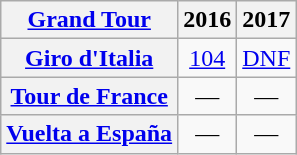<table class="wikitable plainrowheaders">
<tr>
<th scope="col"><a href='#'>Grand Tour</a></th>
<th scope="col">2016</th>
<th scope="col">2017</th>
</tr>
<tr style="text-align:center;">
<th scope="row"> <a href='#'>Giro d'Italia</a></th>
<td><a href='#'>104</a></td>
<td><a href='#'>DNF</a></td>
</tr>
<tr style="text-align:center;">
<th scope="row"> <a href='#'>Tour de France</a></th>
<td>—</td>
<td>—</td>
</tr>
<tr style="text-align:center;">
<th scope="row"> <a href='#'>Vuelta a España</a></th>
<td>—</td>
<td>—</td>
</tr>
</table>
